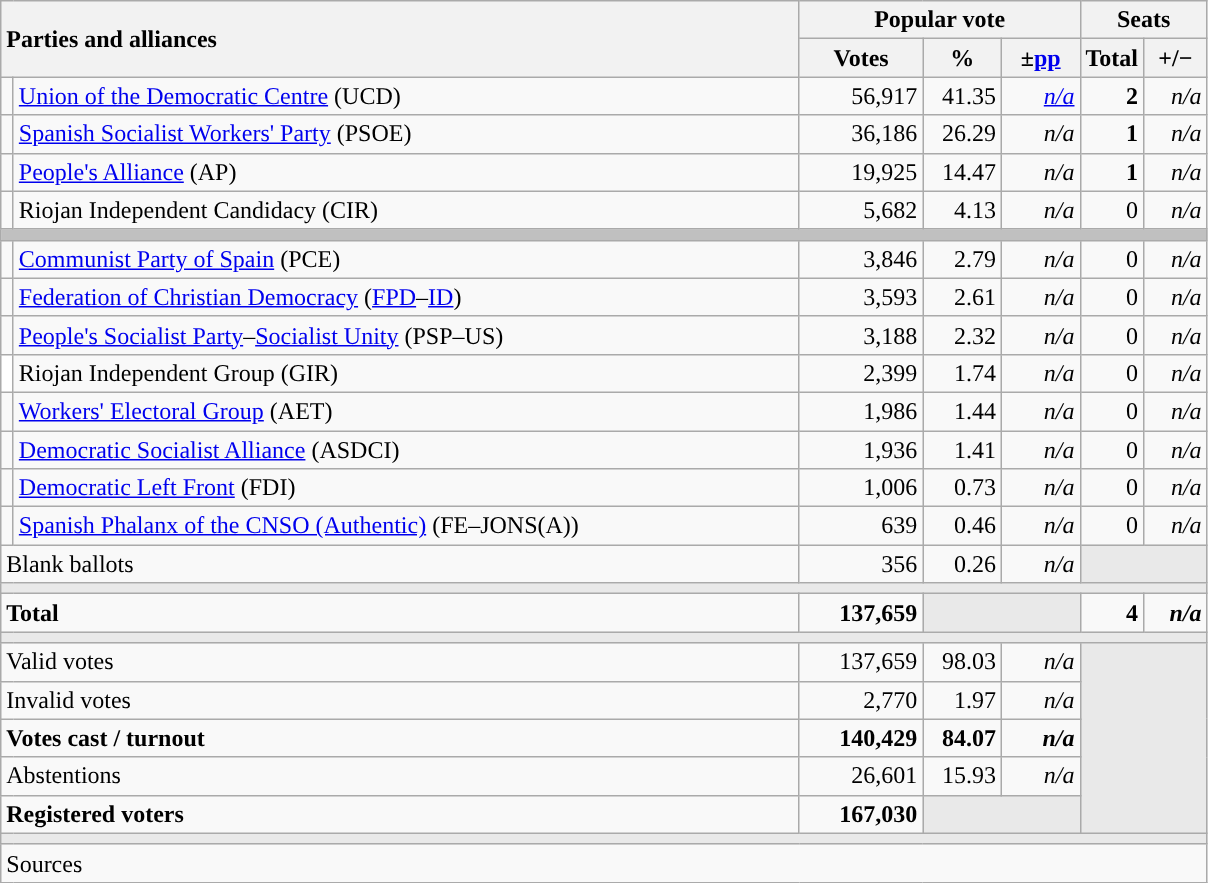<table class="wikitable" style="text-align:right;">
<tr>
<th style="text-align:left;" rowspan="2" colspan="2" width="525">Parties and alliances</th>
<th colspan="3">Popular vote</th>
<th colspan="2">Seats</th>
</tr>
<tr>
<th width="75">Votes</th>
<th width="45">%</th>
<th width="45">±<a href='#'>pp</a></th>
<th width="35">Total</th>
<th width="35">+/−</th>
</tr>
<tr>
<td width="1" style="color:inherit;background:"></td>
<td align="left"><a href='#'>Union of the Democratic Centre</a> (UCD)</td>
<td>56,917</td>
<td>41.35</td>
<td><em><a href='#'>n/a</a></em></td>
<td><strong>2</strong></td>
<td><em>n/a</em></td>
</tr>
<tr>
<td style="color:inherit;background:"></td>
<td align="left"><a href='#'>Spanish Socialist Workers' Party</a> (PSOE)</td>
<td>36,186</td>
<td>26.29</td>
<td><em>n/a</em></td>
<td><strong>1</strong></td>
<td><em>n/a</em></td>
</tr>
<tr>
<td style="color:inherit;background:"></td>
<td align="left"><a href='#'>People's Alliance</a> (AP)</td>
<td>19,925</td>
<td>14.47</td>
<td><em>n/a</em></td>
<td><strong>1</strong></td>
<td><em>n/a</em></td>
</tr>
<tr>
<td style="color:inherit;background:"></td>
<td align="left">Riojan Independent Candidacy (CIR)</td>
<td>5,682</td>
<td>4.13</td>
<td><em>n/a</em></td>
<td>0</td>
<td><em>n/a</em></td>
</tr>
<tr>
<td colspan="7" bgcolor="#C0C0C0"></td>
</tr>
<tr>
<td style="color:inherit;background:"></td>
<td align="left"><a href='#'>Communist Party of Spain</a> (PCE)</td>
<td>3,846</td>
<td>2.79</td>
<td><em>n/a</em></td>
<td>0</td>
<td><em>n/a</em></td>
</tr>
<tr>
<td style="color:inherit;background:"></td>
<td align="left"><a href='#'>Federation of Christian Democracy</a> (<a href='#'>FPD</a>–<a href='#'>ID</a>)</td>
<td>3,593</td>
<td>2.61</td>
<td><em>n/a</em></td>
<td>0</td>
<td><em>n/a</em></td>
</tr>
<tr>
<td style="color:inherit;background:"></td>
<td align="left"><a href='#'>People's Socialist Party</a>–<a href='#'>Socialist Unity</a> (PSP–US)</td>
<td>3,188</td>
<td>2.32</td>
<td><em>n/a</em></td>
<td>0</td>
<td><em>n/a</em></td>
</tr>
<tr>
<td bgcolor="white"></td>
<td align="left">Riojan Independent Group (GIR)</td>
<td>2,399</td>
<td>1.74</td>
<td><em>n/a</em></td>
<td>0</td>
<td><em>n/a</em></td>
</tr>
<tr>
<td style="color:inherit;background:"></td>
<td align="left"><a href='#'>Workers' Electoral Group</a> (AET)</td>
<td>1,986</td>
<td>1.44</td>
<td><em>n/a</em></td>
<td>0</td>
<td><em>n/a</em></td>
</tr>
<tr>
<td style="color:inherit;background:"></td>
<td align="left"><a href='#'>Democratic Socialist Alliance</a> (ASDCI)</td>
<td>1,936</td>
<td>1.41</td>
<td><em>n/a</em></td>
<td>0</td>
<td><em>n/a</em></td>
</tr>
<tr>
<td style="color:inherit;background:"></td>
<td align="left"><a href='#'>Democratic Left Front</a> (FDI)</td>
<td>1,006</td>
<td>0.73</td>
<td><em>n/a</em></td>
<td>0</td>
<td><em>n/a</em></td>
</tr>
<tr>
<td style="color:inherit;background:"></td>
<td align="left"><a href='#'>Spanish Phalanx of the CNSO (Authentic)</a> (FE–JONS(A))</td>
<td>639</td>
<td>0.46</td>
<td><em>n/a</em></td>
<td>0</td>
<td><em>n/a</em></td>
</tr>
<tr>
<td align="left" colspan="2">Blank ballots</td>
<td>356</td>
<td>0.26</td>
<td><em>n/a</em></td>
<td bgcolor="#E9E9E9" colspan="2"></td>
</tr>
<tr>
<td colspan="7" bgcolor="#E9E9E9"></td>
</tr>
<tr style="font-weight:bold;">
<td align="left" colspan="2">Total</td>
<td>137,659</td>
<td bgcolor="#E9E9E9" colspan="2"></td>
<td>4</td>
<td><em>n/a</em></td>
</tr>
<tr>
<td colspan="7" bgcolor="#E9E9E9"></td>
</tr>
<tr>
<td align="left" colspan="2">Valid votes</td>
<td>137,659</td>
<td>98.03</td>
<td><em>n/a</em></td>
<td bgcolor="#E9E9E9" colspan="2" rowspan="5"></td>
</tr>
<tr>
<td align="left" colspan="2">Invalid votes</td>
<td>2,770</td>
<td>1.97</td>
<td><em>n/a</em></td>
</tr>
<tr style="font-weight:bold;">
<td align="left" colspan="2">Votes cast / turnout</td>
<td>140,429</td>
<td>84.07</td>
<td><em>n/a</em></td>
</tr>
<tr>
<td align="left" colspan="2">Abstentions</td>
<td>26,601</td>
<td>15.93</td>
<td><em>n/a</em></td>
</tr>
<tr style="font-weight:bold;">
<td align="left" colspan="2">Registered voters</td>
<td>167,030</td>
<td bgcolor="#E9E9E9" colspan="2"></td>
</tr>
<tr>
<td colspan="7" bgcolor="#E9E9E9"></td>
</tr>
<tr>
<td align="left" colspan="7">Sources</td>
</tr>
</table>
